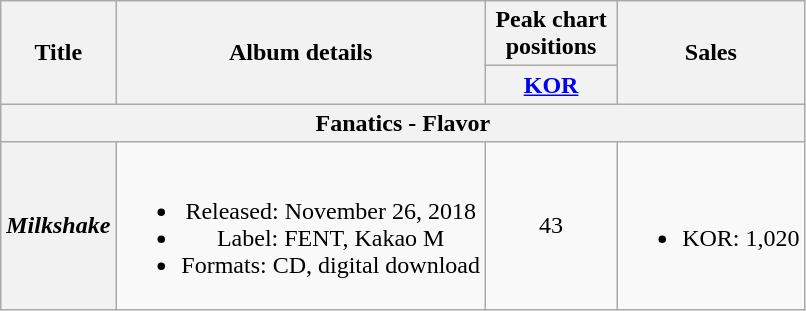<table class="wikitable plainrowheaders" style="text-align:center;">
<tr>
<th scope="col" rowspan="2">Title</th>
<th scope="col" rowspan="2">Album details</th>
<th scope="col" colspan="1" style="width:5em;">Peak chart positions</th>
<th scope="col" rowspan="2">Sales</th>
</tr>
<tr>
<th><a href='#'>KOR</a><br></th>
</tr>
<tr>
<th colspan="6">Fanatics - Flavor</th>
</tr>
<tr>
<th scope="row"><em>Milkshake</em></th>
<td><br><ul><li>Released: November 26, 2018</li><li>Label: FENT, Kakao M</li><li>Formats: CD, digital download</li></ul></td>
<td>43</td>
<td><br><ul><li>KOR: 1,020</li></ul></td>
</tr>
</table>
